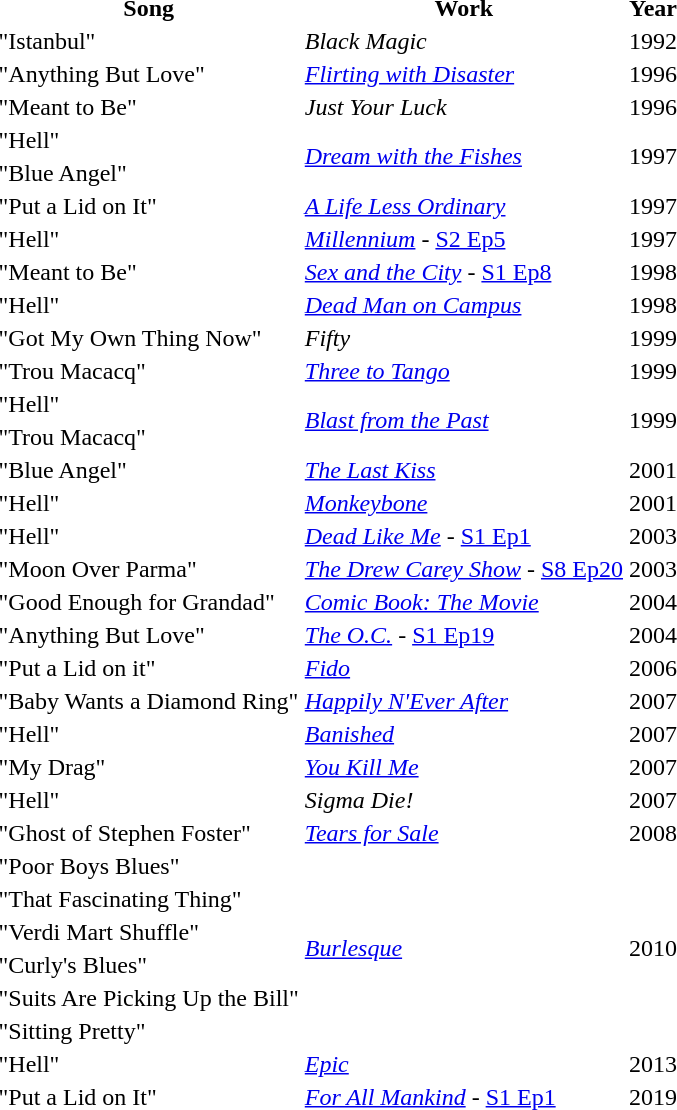<table>
<tr>
<th>Song</th>
<th>Work</th>
<th>Year</th>
</tr>
<tr>
<td>"Istanbul"</td>
<td><em>Black Magic</em></td>
<td>1992</td>
</tr>
<tr>
<td>"Anything But Love"</td>
<td><em><a href='#'>Flirting with Disaster</a></em></td>
<td>1996</td>
</tr>
<tr>
<td>"Meant to Be"</td>
<td><em>Just Your Luck</em></td>
<td>1996</td>
</tr>
<tr>
<td>"Hell"</td>
<td rowspan=2><em><a href='#'>Dream with the Fishes</a></em></td>
<td rowspan=2>1997</td>
</tr>
<tr>
<td>"Blue Angel"</td>
</tr>
<tr>
<td>"Put a Lid on It"</td>
<td><em><a href='#'>A Life Less Ordinary</a></em></td>
<td>1997</td>
</tr>
<tr>
<td>"Hell"</td>
<td><em><a href='#'>Millennium</a></em> - <a href='#'>S2 Ep5</a></td>
<td>1997</td>
</tr>
<tr>
<td>"Meant to Be"</td>
<td><em><a href='#'>Sex and the City</a></em> - <a href='#'>S1 Ep8</a></td>
<td>1998</td>
</tr>
<tr>
<td>"Hell"</td>
<td><em><a href='#'>Dead Man on Campus</a></em></td>
<td>1998</td>
</tr>
<tr>
<td>"Got My Own Thing Now"</td>
<td><em>Fifty</em></td>
<td>1999</td>
</tr>
<tr>
<td>"Trou Macacq"</td>
<td><em><a href='#'>Three to Tango</a></em></td>
<td>1999</td>
</tr>
<tr>
<td>"Hell"</td>
<td rowspan=2><em><a href='#'>Blast from the Past</a></em></td>
<td rowspan=2>1999</td>
</tr>
<tr>
<td>"Trou Macacq"</td>
</tr>
<tr>
<td>"Blue Angel"</td>
<td><em><a href='#'>The Last Kiss</a></em></td>
<td>2001</td>
</tr>
<tr>
<td>"Hell"</td>
<td><em><a href='#'>Monkeybone</a></em></td>
<td>2001</td>
</tr>
<tr>
<td>"Hell"</td>
<td><em><a href='#'>Dead Like Me</a></em> - <a href='#'>S1 Ep1</a></td>
<td>2003</td>
</tr>
<tr>
<td>"Moon Over Parma"</td>
<td><em><a href='#'>The Drew Carey Show</a></em> - <a href='#'>S8 Ep20</a></td>
<td>2003</td>
</tr>
<tr>
<td>"Good Enough for Grandad"</td>
<td><em><a href='#'>Comic Book: The Movie</a></em></td>
<td>2004</td>
</tr>
<tr>
<td>"Anything But Love"</td>
<td><em><a href='#'>The O.C.</a></em> - <a href='#'>S1 Ep19</a></td>
<td>2004</td>
</tr>
<tr>
<td>"Put a Lid on it"</td>
<td><em><a href='#'>Fido</a></em></td>
<td>2006</td>
</tr>
<tr>
<td>"Baby Wants a Diamond Ring"</td>
<td><em><a href='#'>Happily N'Ever After</a></em></td>
<td>2007</td>
</tr>
<tr>
<td>"Hell"</td>
<td><em><a href='#'>Banished</a></em></td>
<td>2007</td>
</tr>
<tr>
<td>"My Drag"</td>
<td><em><a href='#'>You Kill Me</a></em></td>
<td>2007</td>
</tr>
<tr>
<td>"Hell"</td>
<td><em>Sigma Die!</em></td>
<td>2007</td>
</tr>
<tr>
<td>"Ghost of Stephen Foster"</td>
<td><em><a href='#'>Tears for Sale</a></em></td>
<td>2008</td>
</tr>
<tr>
<td>"Poor Boys Blues"</td>
<td rowspan=6><em><a href='#'>Burlesque</a></em></td>
<td rowspan=6>2010</td>
</tr>
<tr>
<td>"That Fascinating Thing"</td>
</tr>
<tr>
<td>"Verdi Mart Shuffle"</td>
</tr>
<tr>
<td>"Curly's Blues"</td>
</tr>
<tr>
<td>"Suits Are Picking Up the Bill"</td>
</tr>
<tr>
<td>"Sitting Pretty"</td>
</tr>
<tr>
<td>"Hell"</td>
<td><em><a href='#'>Epic</a></em></td>
<td>2013</td>
</tr>
<tr>
<td>"Put a Lid on It"</td>
<td><em><a href='#'>For All Mankind</a></em> - <a href='#'>S1 Ep1</a></td>
<td>2019</td>
</tr>
</table>
